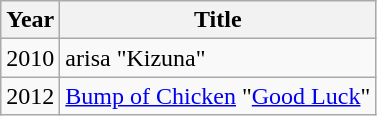<table class="wikitable">
<tr>
<th>Year</th>
<th>Title</th>
</tr>
<tr>
<td>2010</td>
<td>arisa "Kizuna"</td>
</tr>
<tr>
<td>2012</td>
<td><a href='#'>Bump of Chicken</a> "<a href='#'>Good Luck</a>"</td>
</tr>
</table>
